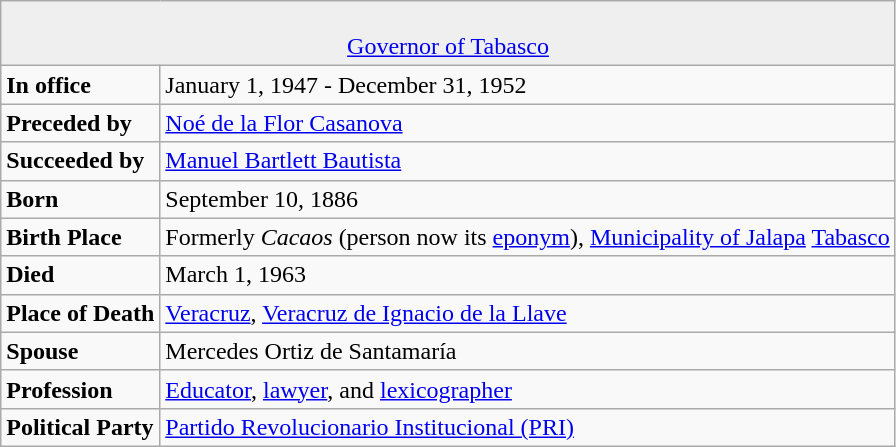<table class="floatright wikitable">
<tr ---->
<td style="background:#efefef;" colspan="2" align="center"><br><a href='#'>Governor of Tabasco</a></td>
</tr>
<tr ---->
<td><strong>In office</strong></td>
<td>January 1, 1947 - December 31, 1952</td>
</tr>
<tr ---->
<td><strong>Preceded by</strong></td>
<td><a href='#'>Noé de la Flor Casanova</a></td>
</tr>
<tr ---->
<td><strong>Succeeded by</strong></td>
<td><a href='#'>Manuel Bartlett Bautista</a></td>
</tr>
<tr ---->
<td><strong>Born</strong></td>
<td>September 10, 1886</td>
</tr>
<tr ---->
<td><strong>Birth Place</strong></td>
<td>Formerly <em>Cacaos</em> (person now its <a href='#'>eponym</a>), <a href='#'>Municipality of Jalapa</a> <a href='#'>Tabasco</a></td>
</tr>
<tr ---->
<td><strong>Died</strong></td>
<td>March 1, 1963</td>
</tr>
<tr ---->
<td><strong>Place of Death</strong></td>
<td><a href='#'>Veracruz</a>, <a href='#'>Veracruz de Ignacio de la Llave</a></td>
</tr>
<tr ---->
<td><strong>Spouse</strong></td>
<td>Mercedes Ortiz de Santamaría</td>
</tr>
<tr ---->
<td><strong>Profession</strong></td>
<td><a href='#'>Educator</a>, <a href='#'>lawyer</a>, and <a href='#'>lexicographer</a></td>
</tr>
<tr ---->
<td><strong>Political Party</strong></td>
<td><a href='#'>Partido Revolucionario Institucional (PRI)</a></td>
</tr>
</table>
